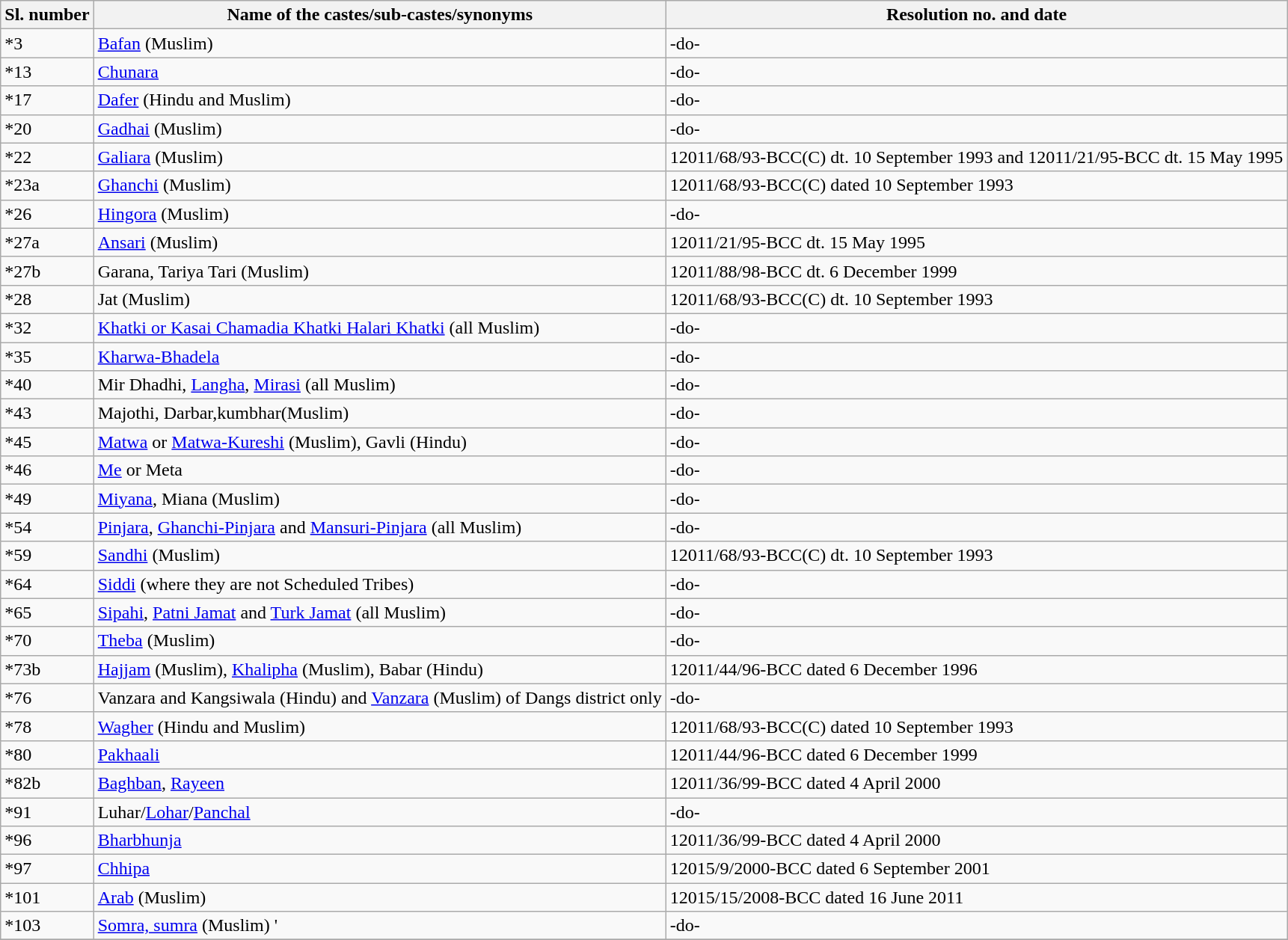<table class="wikitable">
<tr>
<th>Sl. number</th>
<th>Name of the castes/sub-castes/synonyms</th>
<th>Resolution no. and date</th>
</tr>
<tr>
<td>*3</td>
<td><a href='#'>Bafan</a> (Muslim)</td>
<td>-do-</td>
</tr>
<tr>
<td>*13</td>
<td><a href='#'>Chunara</a></td>
<td>-do-</td>
</tr>
<tr>
<td>*17</td>
<td><a href='#'>Dafer</a> (Hindu and Muslim)</td>
<td>-do-</td>
</tr>
<tr>
<td>*20</td>
<td><a href='#'>Gadhai</a> (Muslim)</td>
<td>-do-</td>
</tr>
<tr>
<td>*22</td>
<td><a href='#'>Galiara</a> (Muslim)</td>
<td>12011/68/93-BCC(C) dt. 10 September 1993 and 12011/21/95-BCC dt. 15 May 1995</td>
</tr>
<tr>
<td>*23a</td>
<td><a href='#'>Ghanchi</a> (Muslim)</td>
<td>12011/68/93-BCC(C) dated 10 September 1993</td>
</tr>
<tr>
<td>*26</td>
<td><a href='#'>Hingora</a> (Muslim)</td>
<td>-do-</td>
</tr>
<tr>
<td>*27a</td>
<td><a href='#'>Ansari</a> (Muslim)</td>
<td>12011/21/95-BCC dt. 15 May 1995</td>
</tr>
<tr>
<td>*27b</td>
<td>Garana, Tariya Tari (Muslim)</td>
<td>12011/88/98-BCC dt. 6 December 1999</td>
</tr>
<tr>
<td>*28</td>
<td>Jat (Muslim)</td>
<td>12011/68/93-BCC(C) dt. 10 September 1993</td>
</tr>
<tr>
<td>*32</td>
<td><a href='#'>Khatki or Kasai Chamadia Khatki Halari Khatki</a> (all Muslim)</td>
<td>-do-</td>
</tr>
<tr>
<td>*35</td>
<td><a href='#'>Kharwa-Bhadela</a></td>
<td>-do-</td>
</tr>
<tr>
<td>*40</td>
<td>Mir Dhadhi, <a href='#'>Langha</a>, <a href='#'>Mirasi</a> (all Muslim)</td>
<td>-do-</td>
</tr>
<tr>
<td>*43</td>
<td>Majothi, Darbar,kumbhar(Muslim)</td>
<td>-do-</td>
</tr>
<tr>
<td>*45</td>
<td><a href='#'>Matwa</a> or <a href='#'>Matwa-Kureshi</a> (Muslim), Gavli (Hindu)</td>
<td>-do-</td>
</tr>
<tr>
<td>*46</td>
<td><a href='#'>Me</a> or Meta</td>
<td>-do-</td>
</tr>
<tr>
<td>*49</td>
<td><a href='#'>Miyana</a>, Miana (Muslim)</td>
<td>-do-</td>
</tr>
<tr>
<td>*54</td>
<td><a href='#'>Pinjara</a>, <a href='#'>Ghanchi-Pinjara</a> and <a href='#'>Mansuri-Pinjara</a> (all Muslim)</td>
<td>-do-</td>
</tr>
<tr>
<td>*59</td>
<td><a href='#'>Sandhi</a> (Muslim)</td>
<td>12011/68/93-BCC(C) dt. 10 September 1993</td>
</tr>
<tr>
<td>*64</td>
<td><a href='#'>Siddi</a> (where they are not Scheduled Tribes)</td>
<td>-do-</td>
</tr>
<tr>
<td>*65</td>
<td><a href='#'>Sipahi</a>, <a href='#'>Patni Jamat</a> and <a href='#'>Turk Jamat</a> (all Muslim)</td>
<td>-do-</td>
</tr>
<tr>
<td>*70</td>
<td><a href='#'>Theba</a> (Muslim)</td>
<td>-do-</td>
</tr>
<tr>
<td>*73b</td>
<td><a href='#'>Hajjam</a> (Muslim), <a href='#'>Khalipha</a> (Muslim), Babar (Hindu)</td>
<td>12011/44/96-BCC dated 6 December 1996</td>
</tr>
<tr>
<td>*76</td>
<td>Vanzara and Kangsiwala (Hindu) and <a href='#'>Vanzara</a> (Muslim) of Dangs district only</td>
<td>-do-</td>
</tr>
<tr>
<td>*78</td>
<td><a href='#'>Wagher</a> (Hindu and Muslim)</td>
<td>12011/68/93-BCC(C) dated 10 September 1993</td>
</tr>
<tr>
<td>*80</td>
<td><a href='#'>Pakhaali</a></td>
<td>12011/44/96-BCC dated 6 December 1999</td>
</tr>
<tr>
<td>*82b</td>
<td><a href='#'>Baghban</a>, <a href='#'>Rayeen</a></td>
<td>12011/36/99-BCC dated 4 April 2000</td>
</tr>
<tr>
<td>*91</td>
<td>Luhar/<a href='#'>Lohar</a>/<a href='#'>Panchal</a> </td>
<td>-do-</td>
</tr>
<tr>
<td>*96</td>
<td><a href='#'>Bharbhunja</a></td>
<td>12011/36/99-BCC dated 4 April 2000</td>
</tr>
<tr>
<td>*97</td>
<td><a href='#'>Chhipa</a> </td>
<td>12015/9/2000-BCC dated 6 September 2001</td>
</tr>
<tr>
<td>*101</td>
<td><a href='#'>Arab</a> (Muslim)</td>
<td>12015/15/2008-BCC dated 16 June 2011</td>
</tr>
<tr>
<td>*103</td>
<td><a href='#'>Somra, sumra</a> (Muslim) '</td>
<td>-do-</td>
</tr>
<tr>
</tr>
</table>
